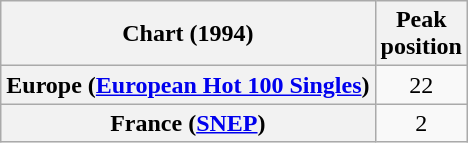<table class="wikitable sortable plainrowheaders" style="text-align:center">
<tr>
<th>Chart (1994)</th>
<th>Peak<br>position</th>
</tr>
<tr>
<th scope="row">Europe (<a href='#'>European Hot 100 Singles</a>)</th>
<td>22</td>
</tr>
<tr>
<th scope="row">France (<a href='#'>SNEP</a>)</th>
<td>2</td>
</tr>
</table>
